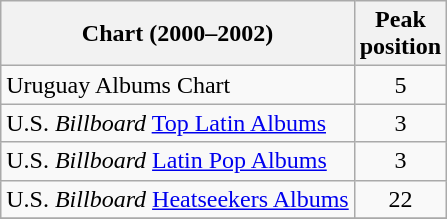<table class="wikitable">
<tr>
<th align="left">Chart (2000–2002)</th>
<th align="left">Peak<br>position</th>
</tr>
<tr>
<td align="left">Uruguay Albums Chart</td>
<td style="text-align:center;">5</td>
</tr>
<tr>
<td align="left">U.S. <em>Billboard</em> <a href='#'>Top Latin Albums</a></td>
<td align="center">3</td>
</tr>
<tr>
<td align="left">U.S. <em>Billboard</em> <a href='#'>Latin Pop Albums</a></td>
<td align="center">3</td>
</tr>
<tr>
<td align="left">U.S. <em>Billboard</em> <a href='#'>Heatseekers Albums</a></td>
<td align="center">22</td>
</tr>
<tr>
</tr>
</table>
